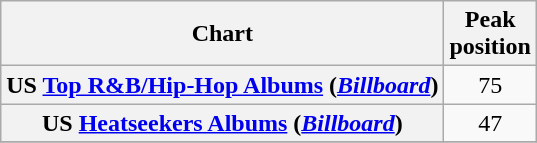<table class="wikitable plainrowheaders sortable" style="text-align:center;" border="1">
<tr>
<th scope="col">Chart</th>
<th scope="col">Peak<br>position</th>
</tr>
<tr>
<th scope="row">US <a href='#'>Top R&B/Hip-Hop Albums</a> (<em><a href='#'>Billboard</a></em>)</th>
<td>75</td>
</tr>
<tr>
<th scope="row">US <a href='#'>Heatseekers Albums</a> (<em><a href='#'>Billboard</a></em>)</th>
<td>47</td>
</tr>
<tr>
</tr>
</table>
